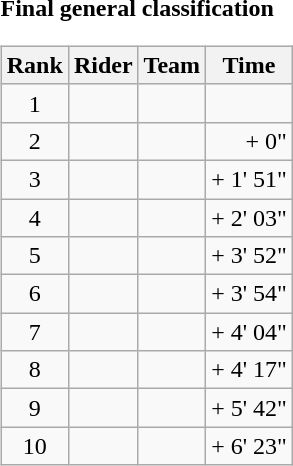<table>
<tr>
<td><strong>Final general classification</strong><br><table class="wikitable">
<tr>
<th scope="col">Rank</th>
<th scope="col">Rider</th>
<th scope="col">Team</th>
<th scope="col">Time</th>
</tr>
<tr>
<td style="text-align:center;">1</td>
<td></td>
<td></td>
<td style="text-align:right;"></td>
</tr>
<tr>
<td style="text-align:center;">2</td>
<td></td>
<td></td>
<td style="text-align:right;">+ 0"</td>
</tr>
<tr>
<td style="text-align:center;">3</td>
<td></td>
<td></td>
<td style="text-align:right;">+ 1' 51"</td>
</tr>
<tr>
<td style="text-align:center;">4</td>
<td></td>
<td></td>
<td style="text-align:right;">+ 2' 03"</td>
</tr>
<tr>
<td style="text-align:center;">5</td>
<td></td>
<td></td>
<td style="text-align:right;">+ 3' 52"</td>
</tr>
<tr>
<td style="text-align:center;">6</td>
<td></td>
<td></td>
<td style="text-align:right;">+ 3' 54"</td>
</tr>
<tr>
<td style="text-align:center;">7</td>
<td></td>
<td></td>
<td style="text-align:right;">+ 4' 04"</td>
</tr>
<tr>
<td style="text-align:center;">8</td>
<td></td>
<td></td>
<td style="text-align:right;">+ 4' 17"</td>
</tr>
<tr>
<td style="text-align:center;">9</td>
<td></td>
<td></td>
<td style="text-align:right;">+ 5' 42"</td>
</tr>
<tr>
<td style="text-align:center;">10</td>
<td></td>
<td></td>
<td style="text-align:right;">+ 6' 23"</td>
</tr>
</table>
</td>
</tr>
</table>
